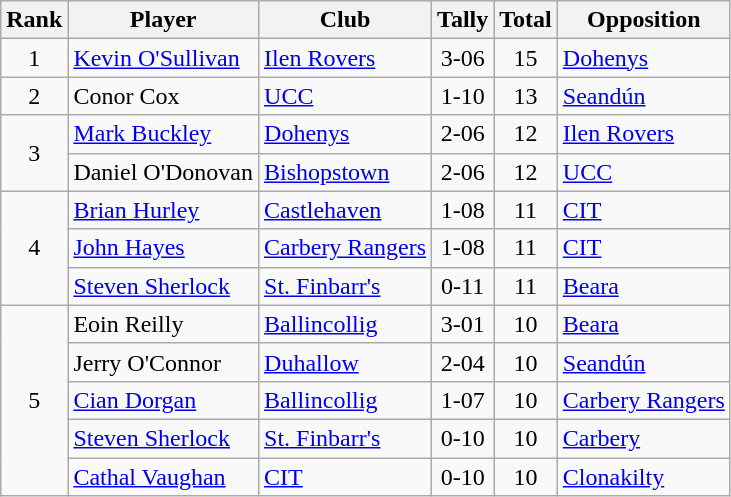<table class="wikitable">
<tr>
<th>Rank</th>
<th>Player</th>
<th>Club</th>
<th>Tally</th>
<th>Total</th>
<th>Opposition</th>
</tr>
<tr>
<td rowspan="1" style="text-align:center;">1</td>
<td><a href='#'>Kevin O'Sullivan</a></td>
<td><a href='#'>Ilen Rovers</a></td>
<td align=center>3-06</td>
<td align=center>15</td>
<td><a href='#'>Dohenys</a></td>
</tr>
<tr>
<td rowspan="1" style="text-align:center;">2</td>
<td>Conor Cox</td>
<td><a href='#'>UCC</a></td>
<td align=center>1-10</td>
<td align=center>13</td>
<td><a href='#'>Seandún</a></td>
</tr>
<tr>
<td rowspan="2" style="text-align:center;">3</td>
<td><a href='#'>Mark Buckley</a></td>
<td><a href='#'>Dohenys</a></td>
<td align=center>2-06</td>
<td align=center>12</td>
<td><a href='#'>Ilen Rovers</a></td>
</tr>
<tr>
<td>Daniel O'Donovan</td>
<td><a href='#'>Bishopstown</a></td>
<td align=center>2-06</td>
<td align=center>12</td>
<td><a href='#'>UCC</a></td>
</tr>
<tr>
<td rowspan="3" style="text-align:center;">4</td>
<td><a href='#'>Brian Hurley</a></td>
<td><a href='#'>Castlehaven</a></td>
<td align=center>1-08</td>
<td align=center>11</td>
<td><a href='#'>CIT</a></td>
</tr>
<tr>
<td><a href='#'>John Hayes</a></td>
<td><a href='#'>Carbery Rangers</a></td>
<td align=center>1-08</td>
<td align=center>11</td>
<td><a href='#'>CIT</a></td>
</tr>
<tr>
<td><a href='#'>Steven Sherlock</a></td>
<td><a href='#'>St. Finbarr's</a></td>
<td align=center>0-11</td>
<td align=center>11</td>
<td><a href='#'>Beara</a></td>
</tr>
<tr>
<td rowspan="5" style="text-align:center;">5</td>
<td>Eoin Reilly</td>
<td><a href='#'>Ballincollig</a></td>
<td align=center>3-01</td>
<td align=center>10</td>
<td><a href='#'>Beara</a></td>
</tr>
<tr>
<td>Jerry O'Connor</td>
<td><a href='#'>Duhallow</a></td>
<td align=center>2-04</td>
<td align=center>10</td>
<td><a href='#'>Seandún</a></td>
</tr>
<tr>
<td><a href='#'>Cian Dorgan</a></td>
<td><a href='#'>Ballincollig</a></td>
<td align=center>1-07</td>
<td align=center>10</td>
<td><a href='#'>Carbery Rangers</a></td>
</tr>
<tr>
<td><a href='#'>Steven Sherlock</a></td>
<td><a href='#'>St. Finbarr's</a></td>
<td align=center>0-10</td>
<td align=center>10</td>
<td><a href='#'>Carbery</a></td>
</tr>
<tr>
<td><a href='#'>Cathal Vaughan</a></td>
<td><a href='#'>CIT</a></td>
<td align=center>0-10</td>
<td align=center>10</td>
<td><a href='#'>Clonakilty</a></td>
</tr>
</table>
